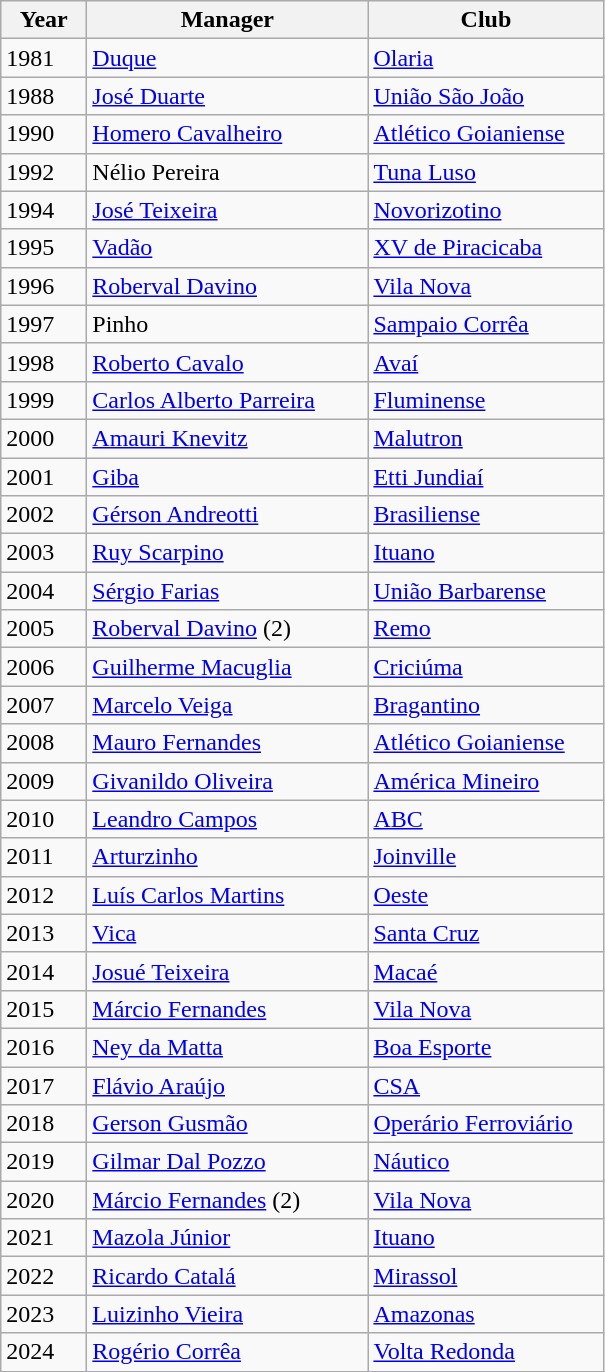<table class="wikitable" margin-left:1em;">
<tr>
<th style="width:50px">Year</th>
<th style="width:180px">Manager</th>
<th style="width:150px">Club</th>
</tr>
<tr>
<td>1981</td>
<td><a href='#'>Duque</a></td>
<td><a href='#'>Olaria</a></td>
</tr>
<tr>
<td>1988</td>
<td><a href='#'>José Duarte</a></td>
<td><a href='#'>União São João</a></td>
</tr>
<tr>
<td>1990</td>
<td><a href='#'>Homero Cavalheiro</a></td>
<td><a href='#'>Atlético Goianiense</a></td>
</tr>
<tr>
<td>1992</td>
<td>Nélio Pereira</td>
<td><a href='#'>Tuna Luso</a></td>
</tr>
<tr>
<td>1994</td>
<td><a href='#'>José Teixeira</a></td>
<td><a href='#'>Novorizotino</a></td>
</tr>
<tr>
<td>1995</td>
<td><a href='#'>Vadão</a></td>
<td><a href='#'>XV de Piracicaba</a></td>
</tr>
<tr>
<td>1996</td>
<td><a href='#'>Roberval Davino</a></td>
<td><a href='#'>Vila Nova</a></td>
</tr>
<tr>
<td>1997</td>
<td>Pinho</td>
<td><a href='#'>Sampaio Corrêa</a></td>
</tr>
<tr>
<td>1998</td>
<td><a href='#'>Roberto Cavalo</a></td>
<td><a href='#'>Avaí</a></td>
</tr>
<tr>
<td>1999</td>
<td><a href='#'>Carlos Alberto Parreira</a></td>
<td><a href='#'>Fluminense</a></td>
</tr>
<tr>
<td>2000</td>
<td><a href='#'>Amauri Knevitz</a></td>
<td><a href='#'>Malutron</a></td>
</tr>
<tr>
<td>2001</td>
<td><a href='#'>Giba</a></td>
<td><a href='#'>Etti Jundiaí</a></td>
</tr>
<tr>
<td>2002</td>
<td><a href='#'>Gérson Andreotti</a></td>
<td><a href='#'>Brasiliense</a></td>
</tr>
<tr>
<td>2003</td>
<td><a href='#'>Ruy Scarpino</a></td>
<td><a href='#'>Ituano</a></td>
</tr>
<tr>
<td>2004</td>
<td><a href='#'>Sérgio Farias</a></td>
<td><a href='#'>União Barbarense</a></td>
</tr>
<tr>
<td>2005</td>
<td><a href='#'>Roberval Davino</a> (2)</td>
<td><a href='#'>Remo</a></td>
</tr>
<tr>
<td>2006</td>
<td><a href='#'>Guilherme Macuglia</a></td>
<td><a href='#'>Criciúma</a></td>
</tr>
<tr>
<td>2007</td>
<td><a href='#'>Marcelo Veiga</a></td>
<td><a href='#'>Bragantino</a></td>
</tr>
<tr>
<td>2008</td>
<td><a href='#'>Mauro Fernandes</a></td>
<td><a href='#'>Atlético Goianiense</a></td>
</tr>
<tr>
<td>2009</td>
<td><a href='#'>Givanildo Oliveira</a></td>
<td><a href='#'>América Mineiro</a></td>
</tr>
<tr>
<td>2010</td>
<td><a href='#'>Leandro Campos</a></td>
<td><a href='#'>ABC</a></td>
</tr>
<tr>
<td>2011</td>
<td><a href='#'>Arturzinho</a></td>
<td><a href='#'>Joinville</a></td>
</tr>
<tr>
<td>2012</td>
<td><a href='#'>Luís Carlos Martins</a></td>
<td><a href='#'>Oeste</a></td>
</tr>
<tr>
<td>2013</td>
<td><a href='#'>Vica</a></td>
<td><a href='#'>Santa Cruz</a></td>
</tr>
<tr>
<td>2014</td>
<td><a href='#'>Josué Teixeira</a></td>
<td><a href='#'>Macaé</a></td>
</tr>
<tr>
<td>2015</td>
<td><a href='#'>Márcio Fernandes</a></td>
<td><a href='#'>Vila Nova</a></td>
</tr>
<tr>
<td>2016</td>
<td><a href='#'>Ney da Matta</a></td>
<td><a href='#'>Boa Esporte</a></td>
</tr>
<tr>
<td>2017</td>
<td><a href='#'>Flávio Araújo</a></td>
<td><a href='#'>CSA</a></td>
</tr>
<tr>
<td>2018</td>
<td><a href='#'>Gerson Gusmão</a></td>
<td><a href='#'>Operário Ferroviário</a></td>
</tr>
<tr>
<td>2019</td>
<td><a href='#'>Gilmar Dal Pozzo</a></td>
<td><a href='#'>Náutico</a></td>
</tr>
<tr>
<td>2020</td>
<td><a href='#'>Márcio Fernandes</a> (2)</td>
<td><a href='#'>Vila Nova</a></td>
</tr>
<tr>
<td>2021</td>
<td><a href='#'>Mazola Júnior</a></td>
<td><a href='#'>Ituano</a></td>
</tr>
<tr>
<td>2022</td>
<td><a href='#'>Ricardo Catalá</a></td>
<td><a href='#'>Mirassol</a></td>
</tr>
<tr>
<td>2023</td>
<td><a href='#'>Luizinho Vieira</a></td>
<td><a href='#'>Amazonas</a></td>
</tr>
<tr>
<td>2024</td>
<td><a href='#'>Rogério Corrêa</a></td>
<td><a href='#'>Volta Redonda</a></td>
</tr>
</table>
